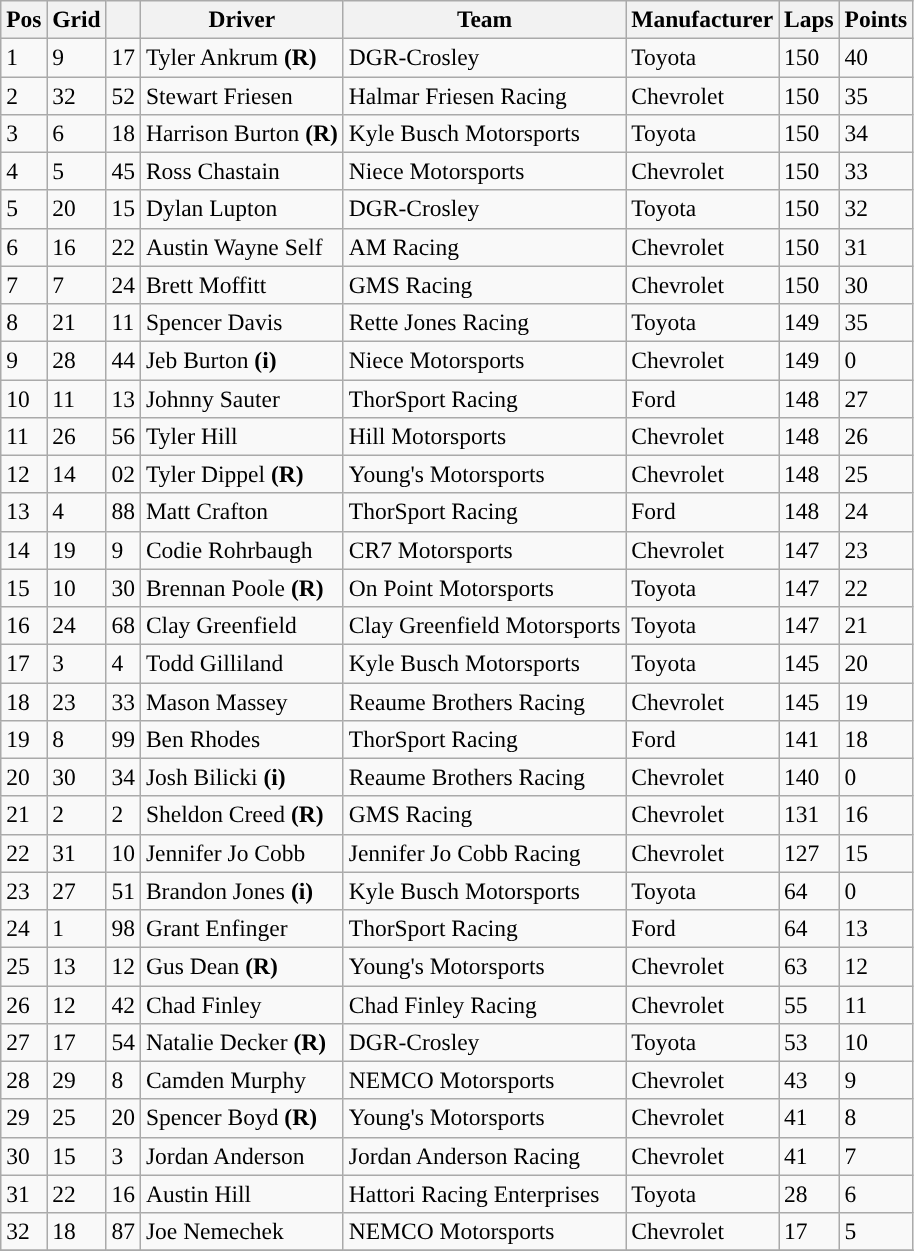<table class="wikitable" style="font-size:98%">
<tr>
<th>Pos</th>
<th>Grid</th>
<th></th>
<th>Driver</th>
<th>Team</th>
<th>Manufacturer</th>
<th>Laps</th>
<th>Points</th>
</tr>
<tr>
<td>1</td>
<td>9</td>
<td>17</td>
<td>Tyler Ankrum <strong>(R)</strong></td>
<td>DGR-Crosley</td>
<td>Toyota</td>
<td>150</td>
<td>40</td>
</tr>
<tr>
<td>2</td>
<td>32</td>
<td>52</td>
<td>Stewart Friesen</td>
<td>Halmar Friesen Racing</td>
<td>Chevrolet</td>
<td>150</td>
<td>35</td>
</tr>
<tr>
<td>3</td>
<td>6</td>
<td>18</td>
<td>Harrison Burton <strong>(R)</strong></td>
<td>Kyle Busch Motorsports</td>
<td>Toyota</td>
<td>150</td>
<td>34</td>
</tr>
<tr>
<td>4</td>
<td>5</td>
<td>45</td>
<td>Ross Chastain</td>
<td>Niece Motorsports</td>
<td>Chevrolet</td>
<td>150</td>
<td>33</td>
</tr>
<tr>
<td>5</td>
<td>20</td>
<td>15</td>
<td>Dylan Lupton</td>
<td>DGR-Crosley</td>
<td>Toyota</td>
<td>150</td>
<td>32</td>
</tr>
<tr>
<td>6</td>
<td>16</td>
<td>22</td>
<td>Austin Wayne Self</td>
<td>AM Racing</td>
<td>Chevrolet</td>
<td>150</td>
<td>31</td>
</tr>
<tr>
<td>7</td>
<td>7</td>
<td>24</td>
<td>Brett Moffitt</td>
<td>GMS Racing</td>
<td>Chevrolet</td>
<td>150</td>
<td>30</td>
</tr>
<tr>
<td>8</td>
<td>21</td>
<td>11</td>
<td>Spencer Davis</td>
<td>Rette Jones Racing</td>
<td>Toyota</td>
<td>149</td>
<td>35</td>
</tr>
<tr>
<td>9</td>
<td>28</td>
<td>44</td>
<td>Jeb Burton <strong>(i)</strong></td>
<td>Niece Motorsports</td>
<td>Chevrolet</td>
<td>149</td>
<td>0</td>
</tr>
<tr>
<td>10</td>
<td>11</td>
<td>13</td>
<td>Johnny Sauter</td>
<td>ThorSport Racing</td>
<td>Ford</td>
<td>148</td>
<td>27</td>
</tr>
<tr>
<td>11</td>
<td>26</td>
<td>56</td>
<td>Tyler Hill</td>
<td>Hill Motorsports</td>
<td>Chevrolet</td>
<td>148</td>
<td>26</td>
</tr>
<tr>
<td>12</td>
<td>14</td>
<td>02</td>
<td>Tyler Dippel <strong>(R)</strong></td>
<td>Young's Motorsports</td>
<td>Chevrolet</td>
<td>148</td>
<td>25</td>
</tr>
<tr>
<td>13</td>
<td>4</td>
<td>88</td>
<td>Matt Crafton</td>
<td>ThorSport Racing</td>
<td>Ford</td>
<td>148</td>
<td>24</td>
</tr>
<tr>
<td>14</td>
<td>19</td>
<td>9</td>
<td>Codie Rohrbaugh</td>
<td>CR7 Motorsports</td>
<td>Chevrolet</td>
<td>147</td>
<td>23</td>
</tr>
<tr>
<td>15</td>
<td>10</td>
<td>30</td>
<td>Brennan Poole <strong>(R)</strong></td>
<td>On Point Motorsports</td>
<td>Toyota</td>
<td>147</td>
<td>22</td>
</tr>
<tr>
<td>16</td>
<td>24</td>
<td>68</td>
<td>Clay Greenfield</td>
<td>Clay Greenfield Motorsports</td>
<td>Toyota</td>
<td>147</td>
<td>21</td>
</tr>
<tr>
<td>17</td>
<td>3</td>
<td>4</td>
<td>Todd Gilliland</td>
<td>Kyle Busch Motorsports</td>
<td>Toyota</td>
<td>145</td>
<td>20</td>
</tr>
<tr>
<td>18</td>
<td>23</td>
<td>33</td>
<td>Mason Massey</td>
<td>Reaume Brothers Racing</td>
<td>Chevrolet</td>
<td>145</td>
<td>19</td>
</tr>
<tr>
<td>19</td>
<td>8</td>
<td>99</td>
<td>Ben Rhodes</td>
<td>ThorSport Racing</td>
<td>Ford</td>
<td>141</td>
<td>18</td>
</tr>
<tr>
<td>20</td>
<td>30</td>
<td>34</td>
<td>Josh Bilicki <strong>(i)</strong></td>
<td>Reaume Brothers Racing</td>
<td>Chevrolet</td>
<td>140</td>
<td>0</td>
</tr>
<tr>
<td>21</td>
<td>2</td>
<td>2</td>
<td>Sheldon Creed <strong>(R)</strong></td>
<td>GMS Racing</td>
<td>Chevrolet</td>
<td>131</td>
<td>16</td>
</tr>
<tr>
<td>22</td>
<td>31</td>
<td>10</td>
<td>Jennifer Jo Cobb</td>
<td>Jennifer Jo Cobb Racing</td>
<td>Chevrolet</td>
<td>127</td>
<td>15</td>
</tr>
<tr>
<td>23</td>
<td>27</td>
<td>51</td>
<td>Brandon Jones <strong>(i)</strong></td>
<td>Kyle Busch Motorsports</td>
<td>Toyota</td>
<td>64</td>
<td>0</td>
</tr>
<tr>
<td>24</td>
<td>1</td>
<td>98</td>
<td>Grant Enfinger</td>
<td>ThorSport Racing</td>
<td>Ford</td>
<td>64</td>
<td>13</td>
</tr>
<tr>
<td>25</td>
<td>13</td>
<td>12</td>
<td>Gus Dean <strong>(R)</strong></td>
<td>Young's Motorsports</td>
<td>Chevrolet</td>
<td>63</td>
<td>12</td>
</tr>
<tr>
<td>26</td>
<td>12</td>
<td>42</td>
<td>Chad Finley</td>
<td>Chad Finley Racing</td>
<td>Chevrolet</td>
<td>55</td>
<td>11</td>
</tr>
<tr>
<td>27</td>
<td>17</td>
<td>54</td>
<td>Natalie Decker <strong>(R)</strong></td>
<td>DGR-Crosley</td>
<td>Toyota</td>
<td>53</td>
<td>10</td>
</tr>
<tr>
<td>28</td>
<td>29</td>
<td>8</td>
<td>Camden Murphy</td>
<td>NEMCO Motorsports</td>
<td>Chevrolet</td>
<td>43</td>
<td>9</td>
</tr>
<tr>
<td>29</td>
<td>25</td>
<td>20</td>
<td>Spencer Boyd <strong>(R)</strong></td>
<td>Young's Motorsports</td>
<td>Chevrolet</td>
<td>41</td>
<td>8</td>
</tr>
<tr>
<td>30</td>
<td>15</td>
<td>3</td>
<td>Jordan Anderson</td>
<td>Jordan Anderson Racing</td>
<td>Chevrolet</td>
<td>41</td>
<td>7</td>
</tr>
<tr>
<td>31</td>
<td>22</td>
<td>16</td>
<td>Austin Hill</td>
<td>Hattori Racing Enterprises</td>
<td>Toyota</td>
<td>28</td>
<td>6</td>
</tr>
<tr>
<td>32</td>
<td>18</td>
<td>87</td>
<td>Joe Nemechek</td>
<td>NEMCO Motorsports</td>
<td>Chevrolet</td>
<td>17</td>
<td>5</td>
</tr>
<tr>
</tr>
</table>
